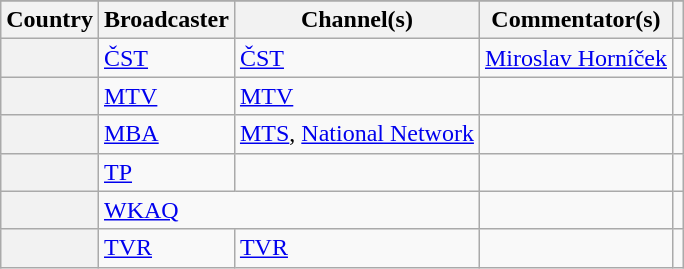<table class="wikitable plainrowheaders">
<tr>
</tr>
<tr>
<th scope="col">Country</th>
<th scope="col">Broadcaster</th>
<th scope="col">Channel(s)</th>
<th scope="col">Commentator(s)</th>
<th scope="col"></th>
</tr>
<tr>
<th scope="row"></th>
<td><a href='#'>ČST</a></td>
<td><a href='#'>ČST</a></td>
<td><a href='#'>Miroslav Horníček</a></td>
<td style="text-align:center"></td>
</tr>
<tr>
<th scope="row"></th>
<td><a href='#'>MTV</a></td>
<td><a href='#'>MTV</a></td>
<td></td>
<td style="text-align:center"></td>
</tr>
<tr>
<th scope="row"></th>
<td><a href='#'>MBA</a></td>
<td><a href='#'>MTS</a>, <a href='#'>National Network</a></td>
<td></td>
<td style="text-align:center"></td>
</tr>
<tr>
<th scope="row"></th>
<td><a href='#'>TP</a></td>
<td></td>
<td></td>
<td style="text-align:center"></td>
</tr>
<tr>
<th scope="row"></th>
<td colspan="2"><a href='#'>WKAQ</a></td>
<td></td>
<td style="text-align:center"></td>
</tr>
<tr>
<th scope="row"></th>
<td><a href='#'>TVR</a></td>
<td><a href='#'>TVR</a></td>
<td></td>
<td style="text-align:center"></td>
</tr>
</table>
